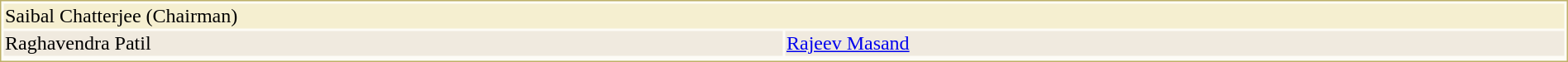<table style="width:100%;border: 1px solid #BEB168;background-color:#FDFCF6;">
<tr>
<td colspan="2" style="background-color:#F5EFD0;"> Saibal Chatterjee (Chairman)</td>
</tr>
<tr style="background-color:#F0EADF;">
<td style="width:50%"> Raghavendra Patil</td>
<td style="width:50%"> <a href='#'>Rajeev Masand</a></td>
</tr>
<tr style="vertical-align:top;">
</tr>
</table>
